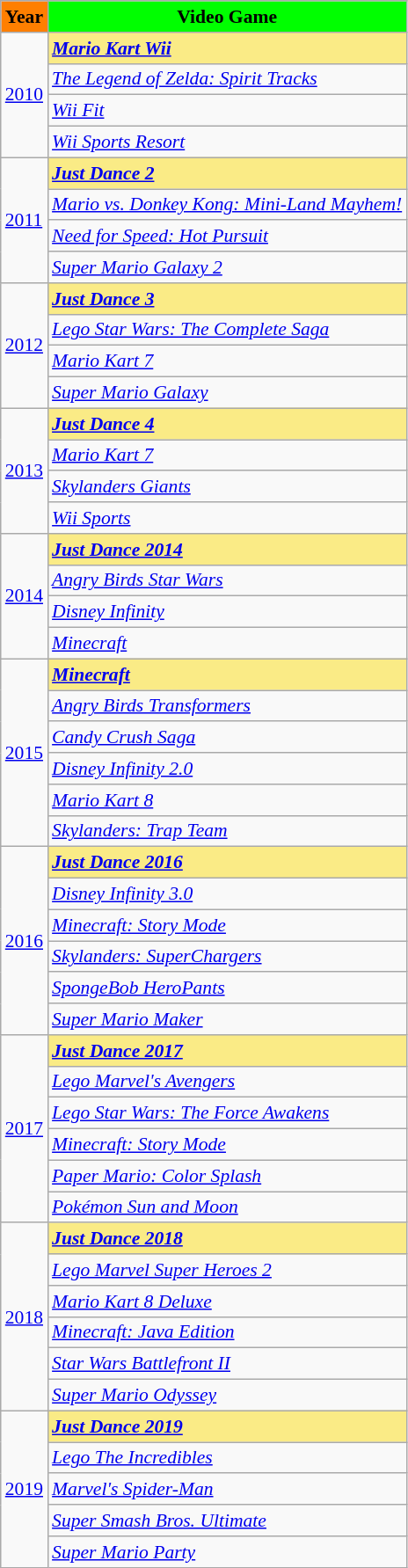<table class="wikitable" style="font-size:90%;">
<tr>
<th style="background:#FF7F00;">Year</th>
<th style="background:#00FF00;">Video Game</th>
</tr>
<tr>
<td rowspan="4"><a href='#'>2010</a></td>
<td style="background:#FAEB86;"><strong><em><a href='#'>Mario Kart Wii</a></em></strong> </td>
</tr>
<tr>
<td><em><a href='#'>The Legend of Zelda: Spirit Tracks</a></em></td>
</tr>
<tr>
<td><em><a href='#'>Wii Fit</a></em></td>
</tr>
<tr>
<td><em><a href='#'>Wii Sports Resort</a></em></td>
</tr>
<tr>
<td rowspan="4"><a href='#'>2011</a></td>
<td style="background:#FAEB86;"><strong><em><a href='#'>Just Dance 2</a></em></strong> </td>
</tr>
<tr>
<td><em><a href='#'>Mario vs. Donkey Kong: Mini-Land Mayhem!</a></em></td>
</tr>
<tr>
<td><em><a href='#'>Need for Speed: Hot Pursuit</a></em></td>
</tr>
<tr>
<td><em><a href='#'>Super Mario Galaxy 2</a></em></td>
</tr>
<tr>
<td rowspan="4"><a href='#'>2012</a></td>
<td style="background:#FAEB86;"><strong><em><a href='#'>Just Dance 3</a></em></strong> </td>
</tr>
<tr>
<td><em><a href='#'>Lego Star Wars: The Complete Saga</a></em></td>
</tr>
<tr>
<td><em><a href='#'>Mario Kart 7</a></em></td>
</tr>
<tr>
<td><em><a href='#'>Super Mario Galaxy</a></em></td>
</tr>
<tr>
<td rowspan="4"><a href='#'>2013</a></td>
<td style="background:#FAEB86;"><strong><em><a href='#'>Just Dance 4</a></em></strong> </td>
</tr>
<tr>
<td><em><a href='#'>Mario Kart 7</a></em></td>
</tr>
<tr>
<td><em><a href='#'>Skylanders Giants</a></em></td>
</tr>
<tr>
<td><em><a href='#'>Wii Sports</a></em></td>
</tr>
<tr>
<td rowspan="4"><a href='#'>2014</a></td>
<td style="background:#FAEB86;"><strong><em><a href='#'>Just Dance 2014</a></em></strong> </td>
</tr>
<tr>
<td><em><a href='#'>Angry Birds Star Wars</a></em></td>
</tr>
<tr>
<td><em><a href='#'>Disney Infinity</a></em></td>
</tr>
<tr>
<td><em><a href='#'>Minecraft</a></em></td>
</tr>
<tr>
<td rowspan="6"><a href='#'>2015</a> </td>
<td style="background:#FAEB86;"><strong><em><a href='#'>Minecraft</a></em></strong> </td>
</tr>
<tr>
<td><em><a href='#'>Angry Birds Transformers</a></em></td>
</tr>
<tr>
<td><em><a href='#'>Candy Crush Saga</a></em></td>
</tr>
<tr>
<td><em><a href='#'>Disney Infinity 2.0</a></em></td>
</tr>
<tr>
<td><em><a href='#'>Mario Kart 8</a></em></td>
</tr>
<tr>
<td><em><a href='#'>Skylanders: Trap Team</a></em></td>
</tr>
<tr>
<td rowspan="6"><a href='#'>2016</a></td>
<td style="background:#FAEB86;"><strong><em><a href='#'>Just Dance 2016</a></em></strong> </td>
</tr>
<tr>
<td><em><a href='#'>Disney Infinity 3.0</a></em></td>
</tr>
<tr>
<td><em><a href='#'>Minecraft: Story Mode</a></em></td>
</tr>
<tr>
<td><em><a href='#'>Skylanders: SuperChargers</a></em></td>
</tr>
<tr>
<td><em><a href='#'>SpongeBob HeroPants</a></em></td>
</tr>
<tr>
<td><em><a href='#'>Super Mario Maker</a></em></td>
</tr>
<tr>
<td rowspan="6"><a href='#'>2017</a></td>
<td style="background:#FAEB86;"><strong><em><a href='#'>Just Dance 2017</a></em></strong> </td>
</tr>
<tr>
<td><em><a href='#'>Lego Marvel's Avengers</a></em></td>
</tr>
<tr>
<td><em><a href='#'>Lego Star Wars: The Force Awakens</a></em></td>
</tr>
<tr>
<td><em><a href='#'>Minecraft: Story Mode</a></em></td>
</tr>
<tr>
<td><em><a href='#'>Paper Mario: Color Splash</a></em></td>
</tr>
<tr>
<td><em><a href='#'>Pokémon Sun and Moon</a></em></td>
</tr>
<tr>
<td rowspan="6"><a href='#'>2018</a></td>
<td style="background:#FAEB86;"><strong><em><a href='#'>Just Dance 2018</a></em></strong> </td>
</tr>
<tr>
<td><em><a href='#'>Lego Marvel Super Heroes 2</a></em></td>
</tr>
<tr>
<td><em><a href='#'>Mario Kart 8 Deluxe</a></em></td>
</tr>
<tr>
<td><em><a href='#'>Minecraft: Java Edition</a></em></td>
</tr>
<tr>
<td><em><a href='#'>Star Wars Battlefront II</a></em></td>
</tr>
<tr>
<td><em><a href='#'>Super Mario Odyssey</a></em></td>
</tr>
<tr>
<td rowspan="5"><a href='#'>2019</a></td>
<td style="background:#FAEB86;"><strong><em><a href='#'>Just Dance 2019</a></em></strong> </td>
</tr>
<tr>
<td><em><a href='#'>Lego The Incredibles</a></em></td>
</tr>
<tr>
<td><em><a href='#'>Marvel's Spider-Man</a></em></td>
</tr>
<tr>
<td><em><a href='#'>Super Smash Bros. Ultimate</a></em></td>
</tr>
<tr>
<td><em><a href='#'>Super Mario Party</a></em></td>
</tr>
</table>
